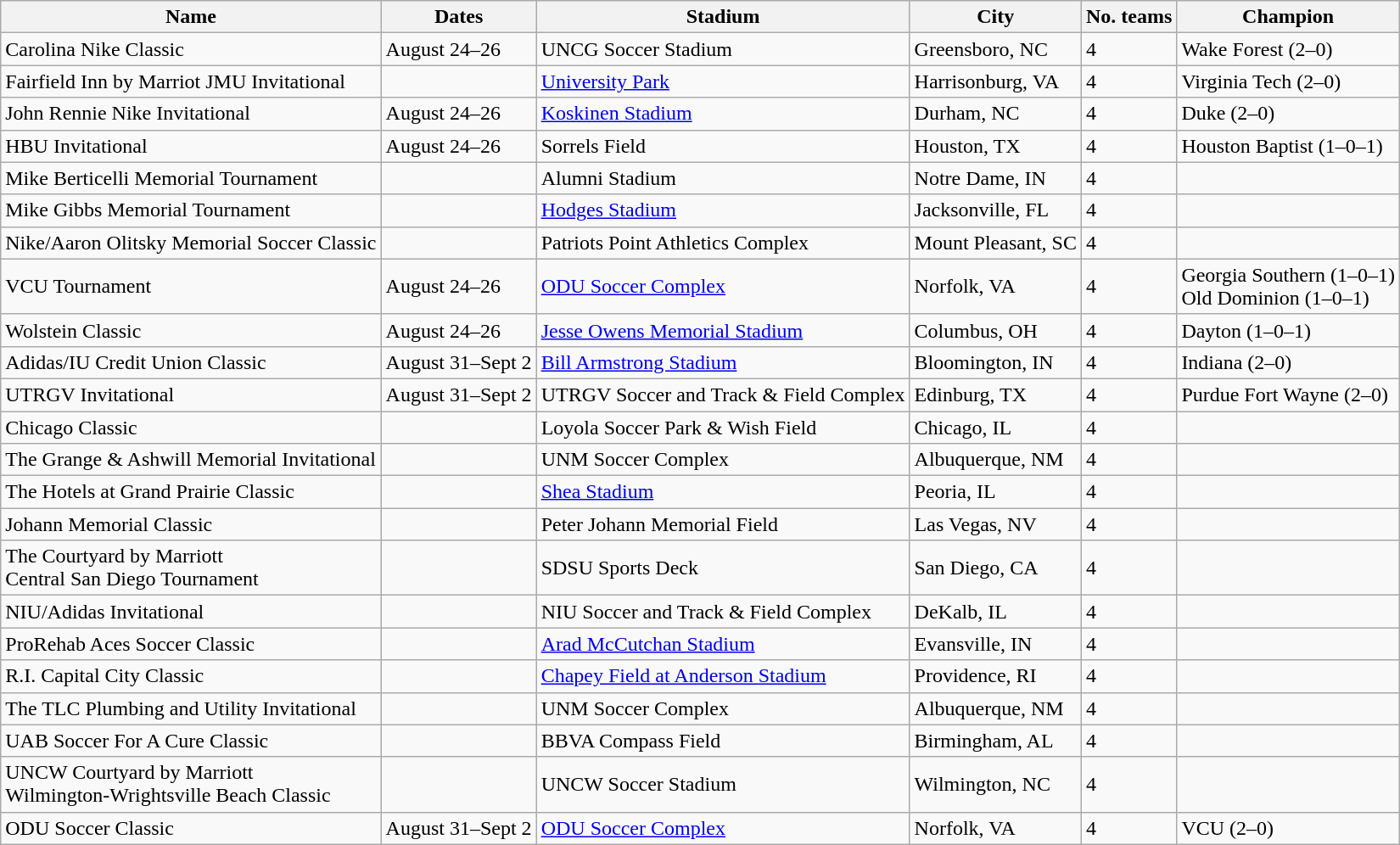<table class="wikitable">
<tr>
<th>Name</th>
<th>Dates</th>
<th>Stadium</th>
<th>City</th>
<th>No. teams</th>
<th>Champion</th>
</tr>
<tr>
<td>Carolina Nike Classic</td>
<td>August 24–26</td>
<td>UNCG Soccer Stadium</td>
<td>Greensboro, NC</td>
<td>4</td>
<td>Wake Forest (2–0)</td>
</tr>
<tr>
<td>Fairfield Inn by Marriot JMU Invitational</td>
<td></td>
<td><a href='#'>University Park</a></td>
<td>Harrisonburg, VA</td>
<td>4</td>
<td>Virginia Tech (2–0)</td>
</tr>
<tr>
<td>John Rennie Nike Invitational</td>
<td>August 24–26</td>
<td><a href='#'>Koskinen Stadium</a></td>
<td>Durham, NC</td>
<td>4</td>
<td>Duke (2–0)</td>
</tr>
<tr>
<td>HBU Invitational</td>
<td>August 24–26</td>
<td>Sorrels Field</td>
<td>Houston, TX</td>
<td>4</td>
<td>Houston Baptist (1–0–1)</td>
</tr>
<tr>
<td>Mike Berticelli Memorial Tournament</td>
<td></td>
<td>Alumni Stadium</td>
<td>Notre Dame, IN</td>
<td>4</td>
<td></td>
</tr>
<tr>
<td>Mike Gibbs Memorial Tournament</td>
<td></td>
<td><a href='#'>Hodges Stadium</a></td>
<td>Jacksonville, FL</td>
<td>4</td>
<td></td>
</tr>
<tr>
<td>Nike/Aaron Olitsky Memorial Soccer Classic</td>
<td></td>
<td>Patriots Point Athletics Complex</td>
<td>Mount Pleasant, SC</td>
<td>4</td>
<td></td>
</tr>
<tr>
<td>VCU Tournament</td>
<td>August 24–26</td>
<td><a href='#'>ODU Soccer Complex</a></td>
<td>Norfolk, VA</td>
<td>4</td>
<td>Georgia Southern (1–0–1)<br>Old Dominion (1–0–1)</td>
</tr>
<tr>
<td>Wolstein Classic</td>
<td>August 24–26</td>
<td><a href='#'>Jesse Owens Memorial Stadium</a></td>
<td>Columbus, OH</td>
<td>4</td>
<td>Dayton (1–0–1)</td>
</tr>
<tr>
<td>Adidas/IU Credit Union Classic</td>
<td>August 31–Sept 2</td>
<td><a href='#'>Bill Armstrong Stadium</a></td>
<td>Bloomington, IN</td>
<td>4</td>
<td>Indiana (2–0)</td>
</tr>
<tr>
<td>UTRGV Invitational</td>
<td>August 31–Sept 2</td>
<td>UTRGV Soccer and Track & Field Complex</td>
<td>Edinburg, TX</td>
<td>4</td>
<td>Purdue Fort Wayne (2–0)</td>
</tr>
<tr>
<td>Chicago Classic</td>
<td></td>
<td>Loyola Soccer Park & Wish Field</td>
<td>Chicago, IL</td>
<td>4</td>
<td></td>
</tr>
<tr>
<td>The Grange & Ashwill Memorial Invitational</td>
<td></td>
<td>UNM Soccer Complex</td>
<td>Albuquerque, NM</td>
<td>4</td>
<td></td>
</tr>
<tr>
<td>The Hotels at Grand Prairie Classic</td>
<td></td>
<td><a href='#'>Shea Stadium</a></td>
<td>Peoria, IL</td>
<td>4</td>
<td></td>
</tr>
<tr>
<td>Johann Memorial Classic</td>
<td></td>
<td>Peter Johann Memorial Field</td>
<td>Las Vegas, NV</td>
<td>4</td>
<td></td>
</tr>
<tr>
<td>The Courtyard by Marriott <br>Central San Diego Tournament</td>
<td></td>
<td>SDSU Sports Deck</td>
<td>San Diego, CA</td>
<td>4</td>
<td></td>
</tr>
<tr>
<td>NIU/Adidas Invitational</td>
<td></td>
<td>NIU Soccer and Track & Field Complex</td>
<td>DeKalb, IL</td>
<td>4</td>
<td></td>
</tr>
<tr>
<td>ProRehab Aces Soccer Classic</td>
<td></td>
<td><a href='#'>Arad McCutchan Stadium</a></td>
<td>Evansville, IN</td>
<td>4</td>
<td></td>
</tr>
<tr>
<td>R.I. Capital City Classic</td>
<td></td>
<td><a href='#'>Chapey Field at Anderson Stadium</a></td>
<td>Providence, RI</td>
<td>4</td>
<td></td>
</tr>
<tr>
<td>The TLC Plumbing and Utility Invitational</td>
<td></td>
<td>UNM Soccer Complex</td>
<td>Albuquerque, NM</td>
<td>4</td>
<td></td>
</tr>
<tr>
<td>UAB Soccer For A Cure Classic</td>
<td></td>
<td>BBVA Compass Field</td>
<td>Birmingham, AL</td>
<td>4</td>
<td></td>
</tr>
<tr>
<td>UNCW Courtyard by Marriott <br>Wilmington-Wrightsville Beach Classic</td>
<td></td>
<td>UNCW Soccer Stadium</td>
<td>Wilmington, NC</td>
<td>4</td>
<td></td>
</tr>
<tr>
<td>ODU Soccer Classic</td>
<td>August 31–Sept 2</td>
<td><a href='#'>ODU Soccer Complex</a></td>
<td>Norfolk, VA</td>
<td>4</td>
<td>VCU (2–0)</td>
</tr>
</table>
